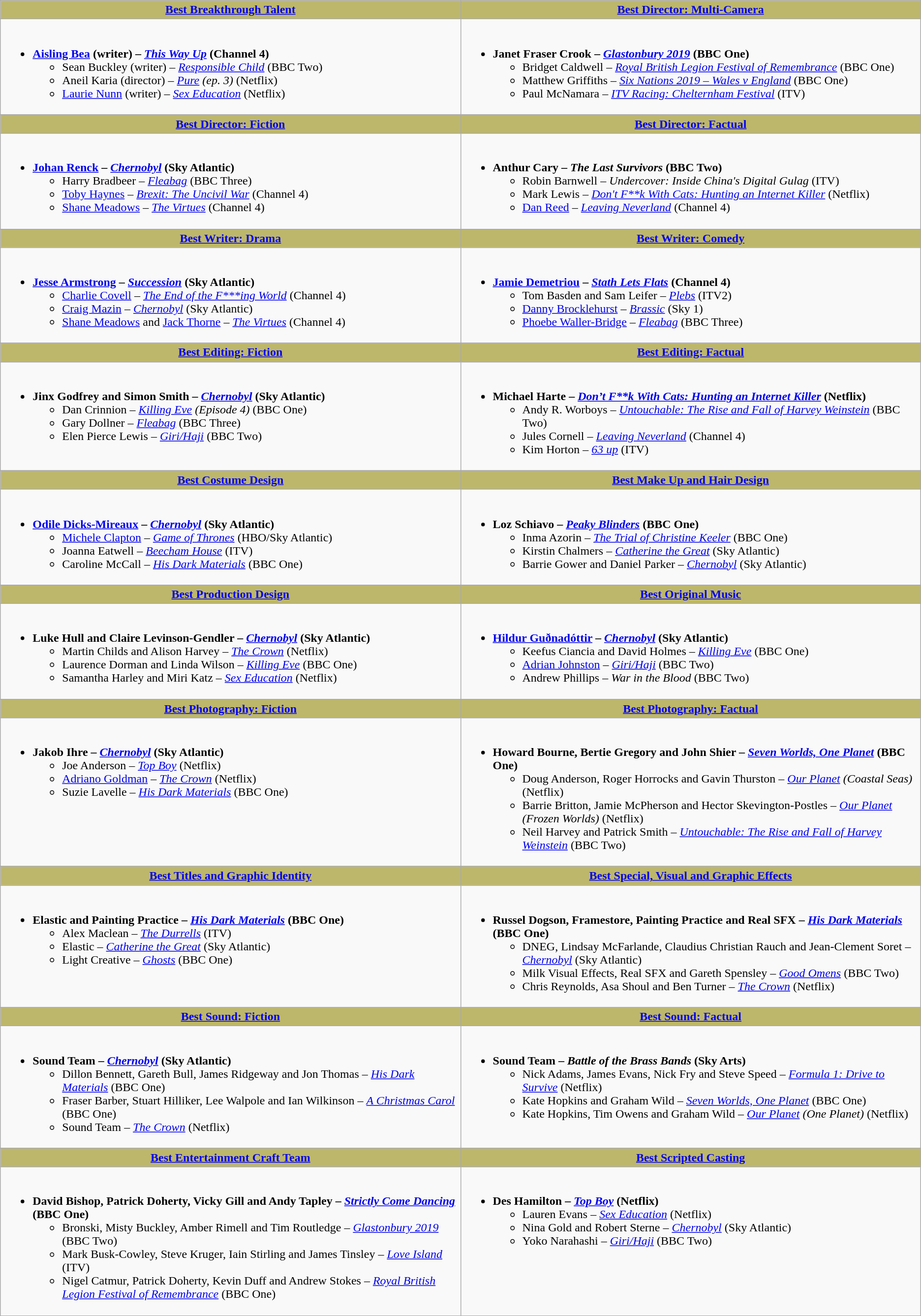<table class="wikitable">
<tr>
<th style="background:#BDB76B; width:50%"><a href='#'>Best Breakthrough Talent</a></th>
<th style="background:#BDB76B; width:50%"><a href='#'>Best Director: Multi-Camera</a></th>
</tr>
<tr>
<td valign="top"><br><ul><li><strong><a href='#'>Aisling Bea</a> (writer) – <em><a href='#'>This Way Up</a></em> (Channel 4)</strong><ul><li>Sean Buckley (writer) – <em><a href='#'>Responsible Child</a></em> (BBC Two)</li><li>Aneil Karia (director) – <em><a href='#'>Pure</a> (ep. 3)</em> (Netflix)</li><li><a href='#'>Laurie Nunn</a> (writer) – <em><a href='#'>Sex Education</a></em> (Netflix)</li></ul></li></ul></td>
<td valign="top"><br><ul><li><strong>Janet Fraser Crook – <em><a href='#'>Glastonbury 2019</a></em> (BBC One)</strong><ul><li>Bridget Caldwell – <em><a href='#'>Royal British Legion Festival of Remembrance</a></em> (BBC One)</li><li>Matthew Griffiths – <em><a href='#'>Six Nations 2019 – Wales v England</a></em> (BBC One)</li><li>Paul McNamara – <em><a href='#'>ITV Racing: Chelternham Festival</a></em> (ITV)</li></ul></li></ul></td>
</tr>
<tr>
</tr>
<tr>
<th style="background:#BDB76B; width:50%"><a href='#'>Best Director: Fiction</a></th>
<th style="background:#BDB76B; width:50%"><a href='#'>Best Director: Factual</a></th>
</tr>
<tr>
<td valign="top"><br><ul><li><strong><a href='#'>Johan Renck</a> – <em><a href='#'>Chernobyl</a></em> (Sky Atlantic)</strong><ul><li>Harry Bradbeer – <em><a href='#'>Fleabag</a></em> (BBC Three)</li><li><a href='#'>Toby Haynes</a> – <em><a href='#'>Brexit: The Uncivil War</a></em> (Channel 4)</li><li><a href='#'>Shane Meadows</a> – <em><a href='#'>The Virtues</a></em> (Channel 4)</li></ul></li></ul></td>
<td valign="top"><br><ul><li><strong>Anthur Cary – <em>The Last Survivors</em> (BBC Two)</strong><ul><li>Robin Barnwell – <em>Undercover: Inside China's Digital Gulag</em> (ITV)</li><li>Mark Lewis – <em><a href='#'>Don't F**k With Cats: Hunting an Internet Killer</a></em> (Netflix)</li><li><a href='#'>Dan Reed</a> – <em><a href='#'>Leaving Neverland</a></em> (Channel 4)</li></ul></li></ul></td>
</tr>
<tr>
</tr>
<tr>
<th style="background:#BDB76B; width:50%"><a href='#'>Best Writer: Drama</a></th>
<th style="background:#BDB76B; width:50%"><a href='#'>Best Writer: Comedy</a></th>
</tr>
<tr>
<td valign="top"><br><ul><li><strong><a href='#'>Jesse Armstrong</a> – <em><a href='#'>Succession</a></em> (Sky Atlantic)</strong><ul><li><a href='#'>Charlie Covell</a> – <em><a href='#'>The End of the F***ing World</a></em> (Channel 4)</li><li><a href='#'>Craig Mazin</a> – <em><a href='#'>Chernobyl</a></em> (Sky Atlantic)</li><li><a href='#'>Shane Meadows</a> and <a href='#'>Jack Thorne</a> – <em><a href='#'>The Virtues</a></em> (Channel 4)</li></ul></li></ul></td>
<td valign="top"><br><ul><li><strong><a href='#'>Jamie Demetriou</a> – <em><a href='#'>Stath Lets Flats</a></em> (Channel 4)</strong><ul><li>Tom Basden and Sam Leifer – <em><a href='#'>Plebs</a></em> (ITV2)</li><li><a href='#'>Danny Brocklehurst</a> – <em><a href='#'>Brassic</a></em> (Sky 1)</li><li><a href='#'>Phoebe Waller-Bridge</a> – <em><a href='#'>Fleabag</a></em> (BBC Three)</li></ul></li></ul></td>
</tr>
<tr>
</tr>
<tr>
<th style="background:#BDB76B; width:50%"><a href='#'>Best Editing: Fiction</a></th>
<th style="background:#BDB76B; width:50%"><a href='#'>Best Editing: Factual</a></th>
</tr>
<tr>
<td valign="top"><br><ul><li><strong>Jinx Godfrey and Simon Smith – <em><a href='#'>Chernobyl</a></em> (Sky Atlantic)</strong><ul><li>Dan Crinnion – <em><a href='#'>Killing Eve</a> (Episode 4)</em> (BBC One)</li><li>Gary Dollner – <em><a href='#'>Fleabag</a></em> (BBC Three)</li><li>Elen Pierce Lewis – <em><a href='#'>Giri/Haji</a></em> (BBC Two)</li></ul></li></ul></td>
<td valign="top"><br><ul><li><strong>Michael Harte – <em><a href='#'>Don’t F**k With Cats: Hunting an Internet Killer</a></em> (Netflix)</strong><ul><li>Andy R. Worboys – <em><a href='#'>Untouchable: The Rise and Fall of Harvey Weinstein</a></em> (BBC Two)</li><li>Jules Cornell – <em><a href='#'>Leaving Neverland</a></em> (Channel 4)</li><li>Kim Horton – <em><a href='#'>63 up</a></em> (ITV)</li></ul></li></ul></td>
</tr>
<tr>
</tr>
<tr>
<th style="background:#BDB76B; width:50%"><a href='#'>Best Costume Design</a></th>
<th style="background:#BDB76B; width:50%"><a href='#'>Best Make Up and Hair Design</a></th>
</tr>
<tr>
<td valign="top"><br><ul><li><strong><a href='#'>Odile Dicks-Mireaux</a> – <em><a href='#'>Chernobyl</a></em> (Sky Atlantic)</strong><ul><li><a href='#'>Michele Clapton</a> – <em><a href='#'>Game of Thrones</a></em> (HBO/Sky Atlantic)</li><li>Joanna Eatwell – <em><a href='#'>Beecham House</a></em> (ITV)</li><li>Caroline McCall – <em><a href='#'>His Dark Materials</a></em> (BBC One)</li></ul></li></ul></td>
<td valign="top"><br><ul><li><strong>Loz Schiavo – <em><a href='#'>Peaky Blinders</a></em> (BBC One)</strong><ul><li>Inma Azorin – <em><a href='#'>The Trial of Christine Keeler</a></em> (BBC One)</li><li>Kirstin Chalmers – <em><a href='#'>Catherine the Great</a></em> (Sky Atlantic)</li><li>Barrie Gower and Daniel Parker – <em><a href='#'>Chernobyl</a></em> (Sky Atlantic)</li></ul></li></ul></td>
</tr>
<tr>
</tr>
<tr>
<th style="background:#BDB76B; width:50%"><a href='#'>Best Production Design</a></th>
<th style="background:#BDB76B; width:50%"><a href='#'>Best Original Music</a></th>
</tr>
<tr>
<td valign="top"><br><ul><li><strong>Luke Hull and Claire Levinson-Gendler – <em><a href='#'>Chernobyl</a></em> (Sky Atlantic)</strong><ul><li>Martin Childs and Alison Harvey – <em><a href='#'>The Crown</a></em> (Netflix)</li><li>Laurence Dorman and Linda Wilson – <em><a href='#'>Killing Eve</a></em> (BBC One)</li><li>Samantha Harley and Miri Katz – <em><a href='#'>Sex Education</a></em> (Netflix)</li></ul></li></ul></td>
<td valign="top"><br><ul><li><strong><a href='#'>Hildur Guðnadóttir</a> – <em><a href='#'>Chernobyl</a></em> (Sky Atlantic)</strong><ul><li>Keefus Ciancia and David Holmes – <em><a href='#'>Killing Eve</a></em> (BBC One)</li><li><a href='#'>Adrian Johnston</a> – <em><a href='#'>Giri/Haji</a></em> (BBC Two)</li><li>Andrew Phillips – <em>War in the Blood</em> (BBC Two)</li></ul></li></ul></td>
</tr>
<tr>
</tr>
<tr>
<th style="background:#BDB76B; width:50%"><a href='#'>Best Photography: Fiction</a></th>
<th style="background:#BDB76B; width:50%"><a href='#'>Best Photography: Factual</a></th>
</tr>
<tr>
<td valign="top"><br><ul><li><strong>Jakob Ihre – <em><a href='#'>Chernobyl</a></em> (Sky Atlantic)</strong><ul><li>Joe Anderson – <em><a href='#'>Top Boy</a></em> (Netflix)</li><li><a href='#'>Adriano Goldman</a> – <em><a href='#'>The Crown</a></em> (Netflix)</li><li>Suzie Lavelle – <em><a href='#'>His Dark Materials</a></em> (BBC One)</li></ul></li></ul></td>
<td valign="top"><br><ul><li><strong>Howard Bourne, Bertie Gregory and John Shier – <em><a href='#'>Seven Worlds, One Planet</a></em> (BBC One)</strong><ul><li>Doug Anderson, Roger Horrocks and Gavin Thurston – <em><a href='#'>Our Planet</a> (Coastal Seas)</em> (Netflix)</li><li>Barrie Britton, Jamie McPherson and Hector Skevington-Postles – <em><a href='#'>Our Planet</a> (Frozen Worlds)</em> (Netflix)</li><li>Neil Harvey and Patrick Smith – <em><a href='#'>Untouchable: The Rise and Fall of Harvey Weinstein</a></em> (BBC Two)</li></ul></li></ul></td>
</tr>
<tr>
</tr>
<tr>
<th style="background:#BDB76B; width:50%"><a href='#'>Best Titles and Graphic Identity</a></th>
<th style="background:#BDB76B; width:50%"><a href='#'>Best Special, Visual and Graphic Effects</a></th>
</tr>
<tr>
<td valign="top"><br><ul><li><strong>Elastic and Painting Practice – <em><a href='#'>His Dark Materials</a></em> (BBC One)</strong><ul><li>Alex Maclean – <em><a href='#'>The Durrells</a></em> (ITV)</li><li>Elastic – <em><a href='#'>Catherine the Great</a></em> (Sky Atlantic)</li><li>Light Creative – <em><a href='#'>Ghosts</a></em> (BBC One)</li></ul></li></ul></td>
<td valign="top"><br><ul><li><strong>Russel Dogson, Framestore, Painting Practice and Real SFX – <em><a href='#'>His Dark Materials</a></em> (BBC One)</strong><ul><li>DNEG, Lindsay McFarlande, Claudius Christian Rauch and Jean-Clement Soret – <em><a href='#'>Chernobyl</a></em> (Sky Atlantic)</li><li>Milk Visual Effects, Real SFX and Gareth Spensley – <em><a href='#'>Good Omens</a></em> (BBC Two)</li><li>Chris Reynolds, Asa Shoul and Ben Turner – <em><a href='#'>The Crown</a></em> (Netflix)</li></ul></li></ul></td>
</tr>
<tr>
</tr>
<tr>
<th style="background:#BDB76B; width:50%"><a href='#'>Best Sound: Fiction</a></th>
<th style="background:#BDB76B; width:50%"><a href='#'>Best Sound: Factual</a></th>
</tr>
<tr>
<td valign="top"><br><ul><li><strong>Sound Team – <em><a href='#'>Chernobyl</a></em> (Sky Atlantic)</strong><ul><li>Dillon Bennett, Gareth Bull, James Ridgeway and Jon Thomas – <em><a href='#'>His Dark Materials</a></em> (BBC One)</li><li>Fraser Barber, Stuart Hilliker, Lee Walpole and Ian Wilkinson – <em><a href='#'>A Christmas Carol</a></em> (BBC One)</li><li>Sound Team – <em><a href='#'>The Crown</a></em> (Netflix)</li></ul></li></ul></td>
<td valign="top"><br><ul><li><strong>Sound Team – <em>Battle of the Brass Bands</em> (Sky Arts)</strong><ul><li>Nick Adams, James Evans, Nick Fry and Steve Speed – <em><a href='#'>Formula 1: Drive to Survive</a></em> (Netflix)</li><li>Kate Hopkins and Graham Wild – <em><a href='#'>Seven Worlds, One Planet</a></em> (BBC One)</li><li>Kate Hopkins, Tim Owens and Graham Wild – <em><a href='#'>Our Planet</a> (One Planet)</em> (Netflix)</li></ul></li></ul></td>
</tr>
<tr>
</tr>
<tr>
<th style="background:#BDB76B; width:50%"><a href='#'>Best Entertainment Craft Team</a></th>
<th style="background:#BDB76B; width:50%"><a href='#'>Best Scripted Casting</a></th>
</tr>
<tr>
<td valign="top"><br><ul><li><strong>David Bishop, Patrick Doherty, Vicky Gill and Andy Tapley – <em><a href='#'>Strictly Come Dancing</a></em> (BBC One)</strong><ul><li>Bronski, Misty Buckley, Amber Rimell and Tim Routledge – <em><a href='#'>Glastonbury 2019</a></em> (BBC Two)</li><li>Mark Busk-Cowley, Steve Kruger, Iain Stirling and James Tinsley – <em><a href='#'>Love Island</a></em> (ITV)</li><li>Nigel Catmur, Patrick Doherty, Kevin Duff and Andrew Stokes – <em><a href='#'>Royal British Legion Festival of Remembrance</a></em> (BBC One)</li></ul></li></ul></td>
<td valign="top"><br><ul><li><strong>Des Hamilton – <em><a href='#'>Top Boy</a></em> (Netflix)</strong><ul><li>Lauren Evans – <em><a href='#'>Sex Education</a></em> (Netflix)</li><li>Nina Gold and Robert Sterne – <em><a href='#'>Chernobyl</a></em> (Sky Atlantic)</li><li>Yoko Narahashi – <em><a href='#'>Giri/Haji</a></em> (BBC Two)</li></ul></li></ul></td>
</tr>
</table>
